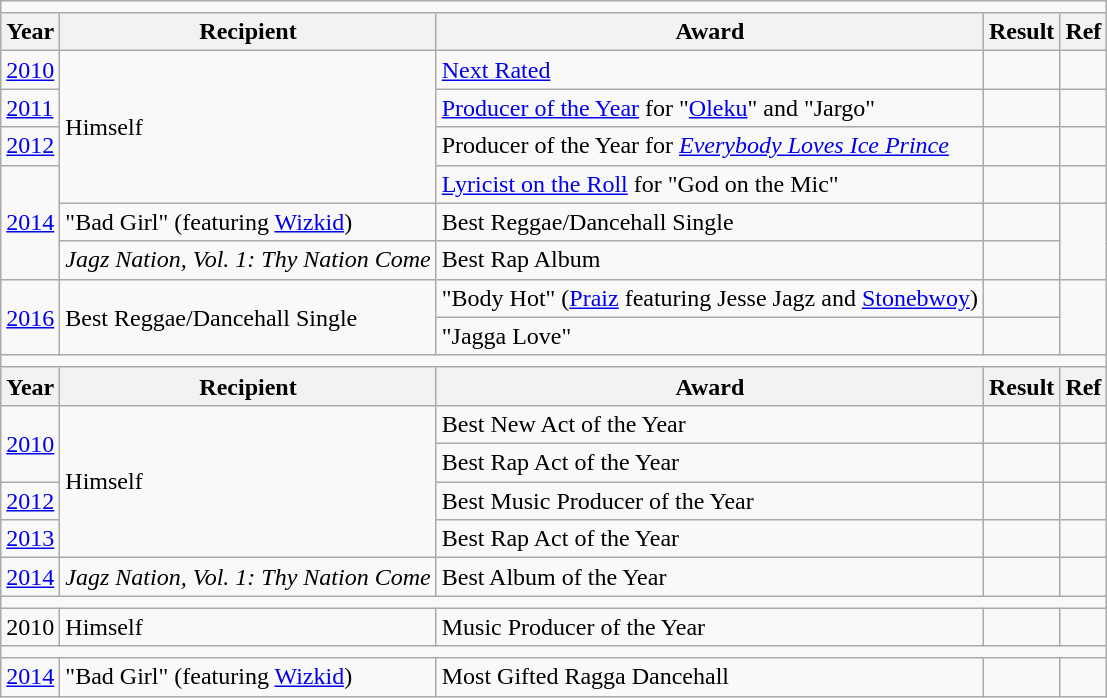<table class ="wikitable">
<tr>
<td colspan="5" style="font-size:110%"></td>
</tr>
<tr>
<th>Year</th>
<th>Recipient</th>
<th>Award</th>
<th>Result</th>
<th>Ref</th>
</tr>
<tr>
<td><a href='#'>2010</a></td>
<td rowspan="4">Himself</td>
<td><a href='#'>Next Rated</a></td>
<td></td>
<td></td>
</tr>
<tr>
<td><a href='#'>2011</a></td>
<td><a href='#'>Producer of the Year</a> for "<a href='#'>Oleku</a>" and "Jargo"</td>
<td></td>
<td></td>
</tr>
<tr>
<td><a href='#'>2012</a></td>
<td>Producer of the Year for <em><a href='#'>Everybody Loves Ice Prince</a></em></td>
<td></td>
<td></td>
</tr>
<tr>
<td rowspan="3"><a href='#'>2014</a></td>
<td><a href='#'>Lyricist on the Roll</a> for "God on the Mic"</td>
<td></td>
<td></td>
</tr>
<tr>
<td>"Bad Girl" <span>(featuring <a href='#'>Wizkid</a>)</span></td>
<td>Best Reggae/Dancehall Single</td>
<td></td>
<td rowspan="2"></td>
</tr>
<tr>
<td><em>Jagz Nation, Vol. 1: Thy Nation Come</em></td>
<td>Best Rap Album</td>
<td></td>
</tr>
<tr>
<td rowspan="2"><a href='#'>2016</a></td>
<td rowspan="2">Best Reggae/Dancehall Single</td>
<td>"Body Hot" <span>(<a href='#'>Praiz</a> featuring Jesse Jagz and <a href='#'>Stonebwoy</a>)</span></td>
<td></td>
<td rowspan="2"></td>
</tr>
<tr>
<td>"Jagga Love"</td>
<td></td>
</tr>
<tr>
<td colspan="5" style="font-size:110%"></td>
</tr>
<tr>
<th>Year</th>
<th>Recipient</th>
<th>Award</th>
<th>Result</th>
<th>Ref</th>
</tr>
<tr>
<td rowspan="2"><a href='#'>2010</a></td>
<td rowspan="4">Himself</td>
<td>Best New Act of the Year</td>
<td></td>
<td></td>
</tr>
<tr>
<td>Best Rap Act of the Year</td>
<td></td>
<td></td>
</tr>
<tr>
<td><a href='#'>2012</a></td>
<td>Best Music Producer of the Year</td>
<td></td>
<td></td>
</tr>
<tr>
<td><a href='#'>2013</a></td>
<td>Best Rap Act of the Year</td>
<td></td>
<td></td>
</tr>
<tr>
<td><a href='#'>2014</a></td>
<td><em>Jagz Nation, Vol. 1: Thy Nation Come</em></td>
<td>Best Album of the Year</td>
<td></td>
<td></td>
</tr>
<tr>
<td colspan="5" style="font-size:110%"></td>
</tr>
<tr>
<td>2010</td>
<td>Himself</td>
<td>Music Producer of the Year</td>
<td></td>
<td></td>
</tr>
<tr>
<td colspan="5" style="font-size:110%"></td>
</tr>
<tr>
<td><a href='#'>2014</a></td>
<td>"Bad Girl" <span>(featuring <a href='#'>Wizkid</a>)</span></td>
<td>Most Gifted Ragga Dancehall</td>
<td></td>
<td></td>
</tr>
</table>
